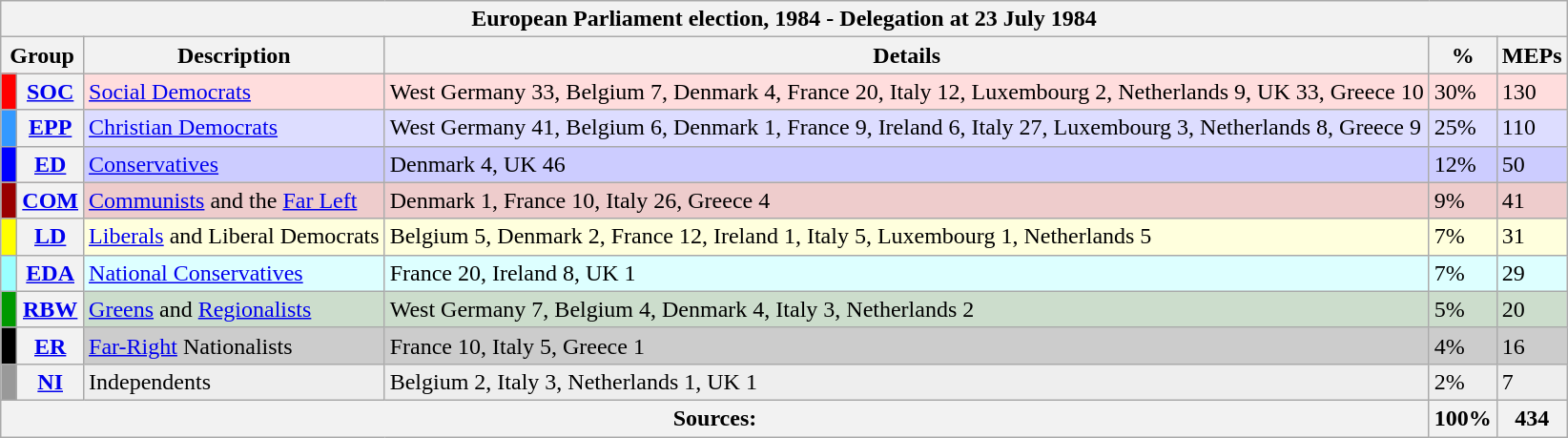<table class="wikitable">
<tr>
<th colspan="6">European Parliament election, 1984 - Delegation at 23 July 1984</th>
</tr>
<tr>
<th colspan="2">Group</th>
<th>Description</th>
<th>Details</th>
<th>%</th>
<th>MEPs</th>
</tr>
<tr BGCOLOR="#FFDDDD">
<th style="background-color:#FF0000; width: 3px;"> </th>
<th><a href='#'>SOC</a></th>
<td><a href='#'>Social Democrats</a></td>
<td>West Germany 33, Belgium 7, Denmark 4, France 20, Italy 12, Luxembourg 2, Netherlands 9, UK 33, Greece 10</td>
<td>30%</td>
<td>130</td>
</tr>
<tr BGCOLOR="#DDDDFF">
<th style="background-color:#3399FF; width: 3px;"> </th>
<th><a href='#'>EPP</a></th>
<td><a href='#'>Christian Democrats</a></td>
<td>West Germany 41, Belgium 6, Denmark 1, France 9, Ireland 6, Italy 27, Luxembourg 3, Netherlands 8, Greece 9</td>
<td>25%</td>
<td>110</td>
</tr>
<tr BGCOLOR="#CCCCFF">
<th style="background-color:#0000FF; width: 3px;"> </th>
<th><a href='#'>ED</a></th>
<td><a href='#'>Conservatives</a></td>
<td>Denmark 4, UK 46</td>
<td>12%</td>
<td>50</td>
</tr>
<tr BGCOLOR="#EECCCC">
<th style="background-color:#990000; width: 3px;"> </th>
<th><a href='#'>COM</a></th>
<td><a href='#'>Communists</a> and the <a href='#'>Far Left</a></td>
<td>Denmark 1, France 10, Italy 26, Greece 4</td>
<td>9%</td>
<td>41</td>
</tr>
<tr BGCOLOR="#FFFFDD">
<th style="background-color:#FFFF00; width: 3px;"> </th>
<th><a href='#'>LD</a></th>
<td><a href='#'>Liberals</a> and Liberal Democrats</td>
<td>Belgium 5, Denmark 2, France 12, Ireland 1, Italy 5, Luxembourg 1, Netherlands 5</td>
<td>7%</td>
<td>31</td>
</tr>
<tr BGCOLOR="#DDFFFF">
<th style="background-color:#99FFFF; width: 3px;"> </th>
<th><a href='#'>EDA</a></th>
<td><a href='#'>National Conservatives</a></td>
<td>France 20, Ireland 8, UK 1</td>
<td>7%</td>
<td>29</td>
</tr>
<tr BGCOLOR="#CCDDCC">
<th style="background-color:#009900; width: 3px;"> </th>
<th><a href='#'>RBW</a></th>
<td><a href='#'>Greens</a> and <a href='#'>Regionalists</a></td>
<td>West Germany 7, Belgium 4, Denmark 4, Italy 3, Netherlands 2</td>
<td>5%</td>
<td>20</td>
</tr>
<tr BGCOLOR="#CCCCCC">
<th style="background-color:#000000; width: 3px;"> </th>
<th><a href='#'>ER</a></th>
<td><a href='#'>Far-Right</a> Nationalists</td>
<td>France 10, Italy 5, Greece 1</td>
<td>4%</td>
<td>16</td>
</tr>
<tr BGCOLOR="#EEEEEE">
<th style="background-color:#999999; width: 3px;"> </th>
<th><a href='#'>NI</a></th>
<td>Independents</td>
<td>Belgium 2, Italy 3, Netherlands 1, UK 1</td>
<td>2%</td>
<td>7</td>
</tr>
<tr>
<th colspan="4">Sources: <small>  </small></th>
<th>100%</th>
<th>434</th>
</tr>
</table>
